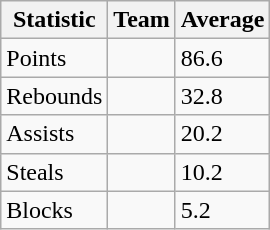<table class=wikitable>
<tr>
<th>Statistic</th>
<th>Team</th>
<th>Average</th>
</tr>
<tr>
<td>Points</td>
<td></td>
<td>86.6</td>
</tr>
<tr>
<td>Rebounds</td>
<td></td>
<td>32.8</td>
</tr>
<tr>
<td>Assists</td>
<td></td>
<td>20.2</td>
</tr>
<tr>
<td>Steals</td>
<td></td>
<td>10.2</td>
</tr>
<tr>
<td>Blocks</td>
<td></td>
<td>5.2</td>
</tr>
</table>
